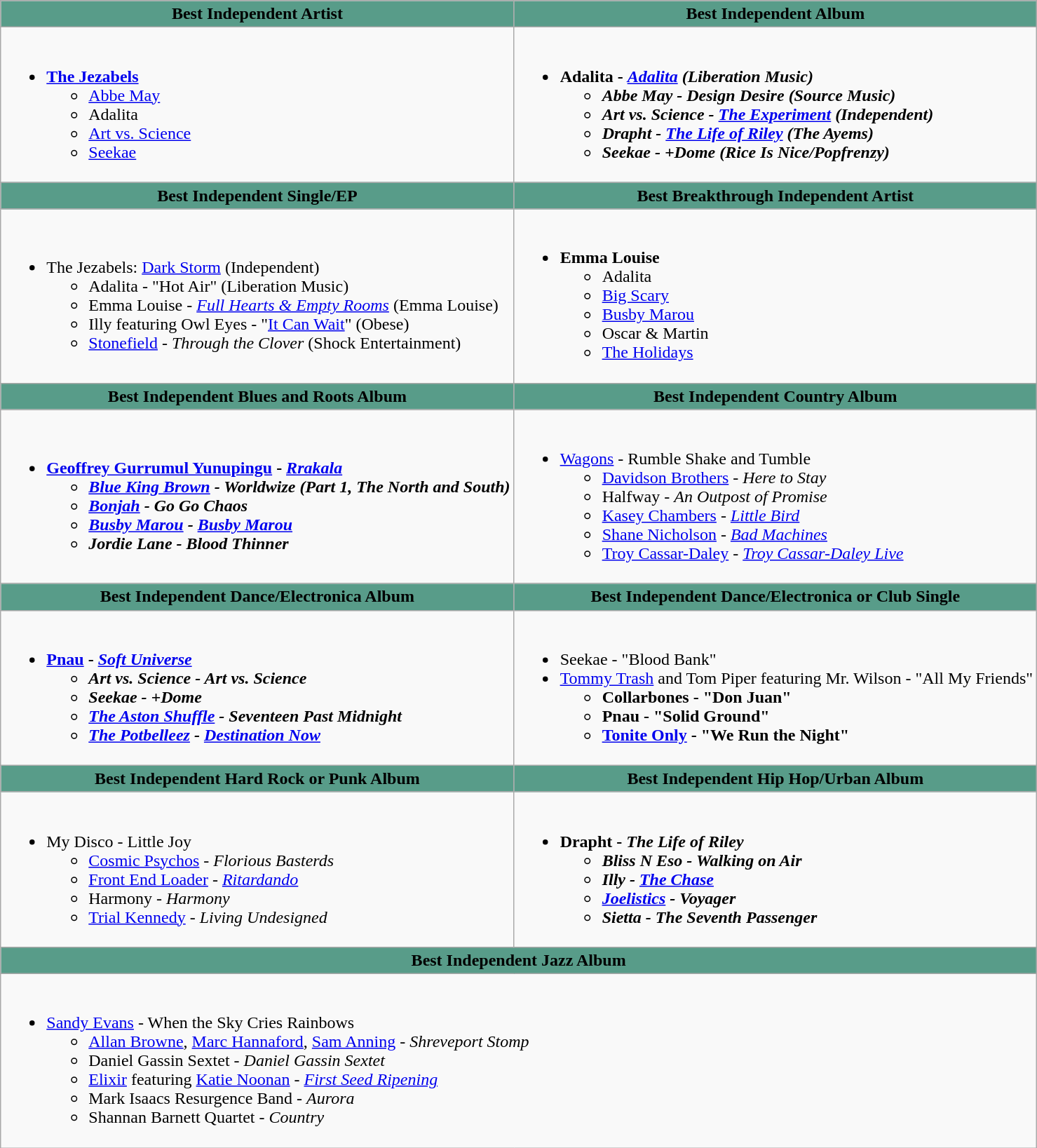<table class=wikitable style="width="150%">
<tr>
<th ! style="background:#589C89; width=;"50%">Best Independent Artist</th>
<th ! style="background:#589C89; width=;"50%">Best Independent Album</th>
</tr>
<tr>
<td><br><ul><li><strong><a href='#'>The Jezabels</a></strong><ul><li><a href='#'>Abbe May</a></li><li>Adalita</li><li><a href='#'>Art vs. Science</a></li><li><a href='#'>Seekae</a></li></ul></li></ul></td>
<td><br><ul><li><strong>Adalita - <em><a href='#'>Adalita</a><strong><em> (Liberation Music)<ul><li>Abbe May - </em>Design Desire<em> (Source Music)</li><li>Art vs. Science - </em><a href='#'>The Experiment</a><em> (Independent)</li><li>Drapht - </em><a href='#'>The Life of Riley</a><em> (The Ayems)</li><li>Seekae - </em>+Dome<em> (Rice Is Nice/Popfrenzy)</li></ul></li></ul></td>
</tr>
<tr>
<th ! style="background:#589C89; width=;"50%">Best Independent Single/EP</th>
<th ! style="background:#589C89; width=;"50%">Best Breakthrough Independent Artist</th>
</tr>
<tr>
<td><br><ul><li></strong>The Jezabels: </em><a href='#'>Dark Storm</a></em></strong> (Independent)<ul><li>Adalita - "Hot Air" (Liberation Music)</li><li>Emma Louise - <em><a href='#'>Full Hearts & Empty Rooms</a></em> (Emma Louise)</li><li>Illy featuring Owl Eyes - "<a href='#'>It Can Wait</a>" (Obese)</li><li><a href='#'>Stonefield</a> - <em>Through the Clover</em> (Shock Entertainment)</li></ul></li></ul></td>
<td><br><ul><li><strong>Emma Louise</strong><ul><li>Adalita</li><li><a href='#'>Big Scary</a></li><li><a href='#'>Busby Marou</a></li><li>Oscar & Martin</li><li><a href='#'>The Holidays</a></li></ul></li></ul></td>
</tr>
<tr>
<th ! style="background:#589C89; width=;"50%">Best Independent Blues and Roots Album</th>
<th ! style="background:#589C89; width=;"50%">Best Independent Country Album</th>
</tr>
<tr>
<td><br><ul><li><strong><a href='#'>Geoffrey Gurrumul Yunupingu</a> - <em><a href='#'>Rrakala</a><strong><em><ul><li><a href='#'>Blue King Brown</a> - </em>Worldwize (Part 1, The North and South)<em></li><li><a href='#'>Bonjah</a> - </em>Go Go Chaos<em></li><li><a href='#'>Busby Marou</a> - </em><a href='#'>Busby Marou</a><em></li><li>Jordie Lane - </em>Blood Thinner<em></li></ul></li></ul></td>
<td><br><ul><li></strong><a href='#'>Wagons</a> - </em>Rumble Shake and Tumble</em></strong><ul><li><a href='#'>Davidson Brothers</a> - <em>Here to Stay</em></li><li>Halfway - <em>An Outpost of Promise</em></li><li><a href='#'>Kasey Chambers</a> - <em><a href='#'>Little Bird</a></em></li><li><a href='#'>Shane Nicholson</a> - <em><a href='#'>Bad Machines</a></em></li><li><a href='#'>Troy Cassar-Daley</a> - <em><a href='#'>Troy Cassar-Daley Live</a></em></li></ul></li></ul></td>
</tr>
<tr>
<th ! style="background:#589C89; width=;"50%">Best Independent Dance/Electronica Album</th>
<th ! style="background:#589C89; width=;"50%">Best Independent Dance/Electronica or Club Single</th>
</tr>
<tr>
<td><br><ul><li><strong><a href='#'>Pnau</a> - <em><a href='#'>Soft Universe</a><strong><em><ul><li>Art vs. Science - </em>Art vs. Science<em></li><li>Seekae - </em>+Dome<em></li><li><a href='#'>The Aston Shuffle</a> - </em>Seventeen Past Midnight<em></li><li><a href='#'>The Potbelleez</a> - </em><a href='#'>Destination Now</a><em></li></ul></li></ul></td>
<td><br><ul><li></strong>Seekae - "Blood Bank"<strong></li><li></strong><a href='#'>Tommy Trash</a> and Tom Piper featuring Mr. Wilson - "All My Friends"<strong><ul><li>Collarbones - "Don Juan"</li><li>Pnau - "Solid Ground"</li><li><a href='#'>Tonite Only</a> - "We Run the Night"</li></ul></li></ul></td>
</tr>
<tr>
<th ! style="background:#589C89; width=;"50%">Best Independent Hard Rock or Punk Album</th>
<th ! style="background:#589C89; width=;"50%">Best Independent Hip Hop/Urban Album</th>
</tr>
<tr>
<td><br><ul><li></strong>My Disco - </em>Little Joy</em></strong><ul><li><a href='#'>Cosmic Psychos</a> - <em>Florious Basterds</em></li><li><a href='#'>Front End Loader</a> - <em><a href='#'>Ritardando</a></em></li><li>Harmony - <em>Harmony</em></li><li><a href='#'>Trial Kennedy</a> - <em>Living Undesigned</em></li></ul></li></ul></td>
<td><br><ul><li><strong>Drapht - <em>The Life of Riley<strong><em><ul><li>Bliss N Eso - </em>Walking on Air<em></li><li>Illy - </em><a href='#'>The Chase</a><em></li><li><a href='#'>Joelistics</a> - </em>Voyager<em></li><li>Sietta - </em>The Seventh Passenger<em></li></ul></li></ul></td>
</tr>
<tr>
<th ! style="background:#589C89; width=;"50%" colspan="2">Best Independent Jazz Album</th>
</tr>
<tr>
<td colspan="2"><br><ul><li></strong><a href='#'>Sandy Evans</a> - </em>When the Sky Cries Rainbows</em></strong><ul><li><a href='#'>Allan Browne</a>, <a href='#'>Marc Hannaford</a>, <a href='#'>Sam Anning</a> - <em>Shreveport Stomp</em></li><li>Daniel Gassin Sextet - <em>Daniel Gassin Sextet</em></li><li><a href='#'>Elixir</a> featuring <a href='#'>Katie Noonan</a> - <em><a href='#'>First Seed Ripening</a></em></li><li>Mark Isaacs Resurgence Band - <em>Aurora</em></li><li>Shannan Barnett Quartet - <em>Country</em></li></ul></li></ul></td>
</tr>
</table>
